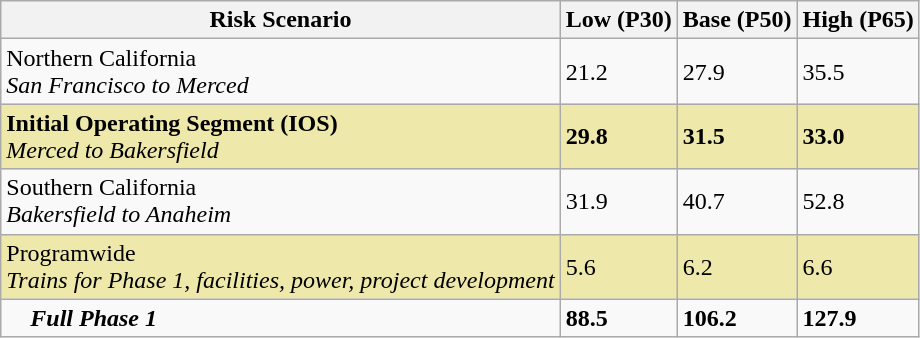<table class="wikitable">
<tr>
<th>Risk Scenario</th>
<th>Low (P30)</th>
<th>Base (P50)</th>
<th>High (P65)</th>
</tr>
<tr>
<td>Northern California <br> <em>San Francisco to Merced</em></td>
<td>21.2</td>
<td>27.9</td>
<td>35.5</td>
</tr>
<tr>
<td style="background:#EEE8AA"><strong>Initial Operating Segment (IOS)</strong><br> <em>Merced to Bakersfield</em></td>
<td style="background:#EEE8AA"><strong>29.8</strong></td>
<td style="background:#EEE8AA"><strong>31.5</strong></td>
<td style="background:#EEE8AA"><strong>33.0</strong></td>
</tr>
<tr>
<td>Southern California <br> <em>Bakersfield to Anaheim</em></td>
<td>31.9</td>
<td>40.7</td>
<td>52.8</td>
</tr>
<tr>
<td style="background:#EEE8AA">Programwide <br> <em>Trains for Phase 1, facilities, power, project development</em></td>
<td style="background:#EEE8AA">5.6</td>
<td style="background:#EEE8AA">6.2</td>
<td style="background:#EEE8AA">6.6</td>
</tr>
<tr>
<td>   <strong> <em>Full Phase 1</em> </strong></td>
<td><strong>88.5</strong></td>
<td><strong>106.2</strong></td>
<td><strong>127.9</strong></td>
</tr>
</table>
